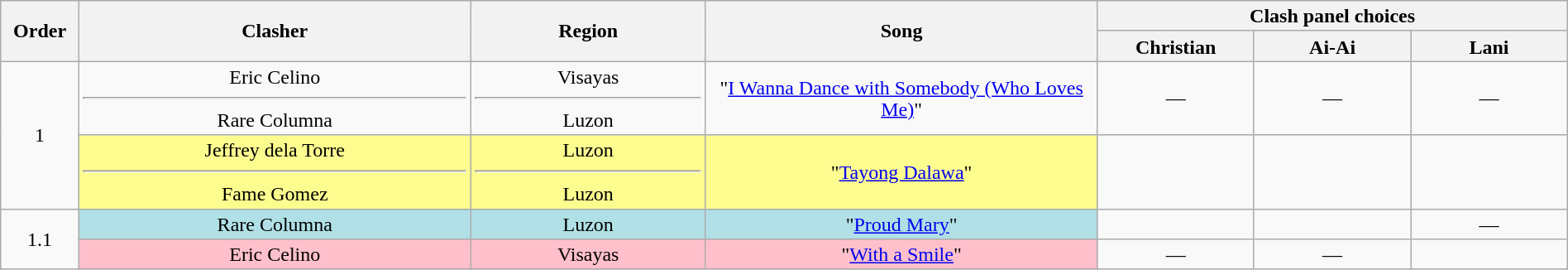<table class="wikitable" style="text-align:center; line-height:17px; width:100%;">
<tr>
<th rowspan="2" width="5%">Order</th>
<th rowspan="2" width="25%">Clasher</th>
<th rowspan="2">Region</th>
<th rowspan="2" width="25%">Song</th>
<th colspan="3" width="30%">Clash panel choices</th>
</tr>
<tr>
<th width="10%">Christian</th>
<th width="10%">Ai-Ai</th>
<th width="10%">Lani</th>
</tr>
<tr>
<td rowspan="2">1</td>
<td>Eric Celino<hr>Rare Columna</td>
<td>Visayas<hr>Luzon</td>
<td>"<a href='#'>I Wanna Dance with Somebody (Who Loves Me)</a>"</td>
<td>—</td>
<td>—</td>
<td>—</td>
</tr>
<tr>
<td style="background:#fdfc8f;">Jeffrey dela Torre<hr>Fame Gomez</td>
<td style="background:#fdfc8f;">Luzon<hr>Luzon</td>
<td style="background:#fdfc8f;">"<a href='#'>Tayong Dalawa</a>"</td>
<td><strong></strong></td>
<td><strong></strong></td>
<td><strong></strong></td>
</tr>
<tr>
<td rowspan="2">1.1</td>
<td style="background:#b0e0e6;">Rare Columna</td>
<td style="background:#b0e0e6;">Luzon</td>
<td style="background:#b0e0e6;">"<a href='#'>Proud Mary</a>"</td>
<td><strong></strong></td>
<td><strong></strong></td>
<td>—</td>
</tr>
<tr>
<td style="background:pink;">Eric Celino</td>
<td style="background:pink;">Visayas</td>
<td style="background:pink;">"<a href='#'>With a Smile</a>"</td>
<td>—</td>
<td>—</td>
<td><strong></strong></td>
</tr>
</table>
